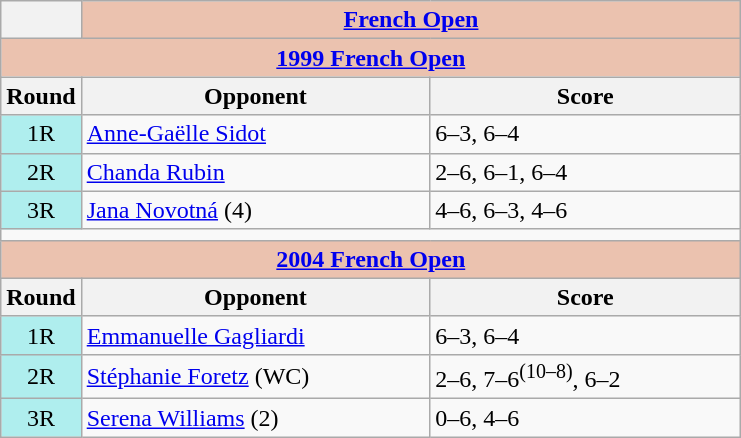<table class="wikitable collapsible collapsed">
<tr>
<th></th>
<th colspan=2 style="background:#ebc2af;"><a href='#'>French Open</a></th>
</tr>
<tr>
<th colspan=3 style="background:#ebc2af;"><a href='#'>1999 French Open</a></th>
</tr>
<tr>
<th>Round</th>
<th width=225>Opponent</th>
<th width=200>Score</th>
</tr>
<tr>
<td style="text-align:center; background:#afeeee;">1R</td>
<td> <a href='#'>Anne-Gaëlle Sidot</a></td>
<td>6–3, 6–4</td>
</tr>
<tr>
<td style="text-align:center; background:#afeeee;">2R</td>
<td> <a href='#'>Chanda Rubin</a></td>
<td>2–6, 6–1, 6–4</td>
</tr>
<tr>
<td style="text-align:center; background:#afeeee;">3R</td>
<td> <a href='#'>Jana Novotná</a> (4)</td>
<td>4–6, 6–3, 4–6</td>
</tr>
<tr>
<td colspan=3></td>
</tr>
<tr>
<th colspan=3 style="background:#ebc2af;"><a href='#'>2004 French Open</a></th>
</tr>
<tr>
<th>Round</th>
<th width=225>Opponent</th>
<th width=200>Score</th>
</tr>
<tr>
<td style="text-align:center; background:#afeeee;">1R</td>
<td> <a href='#'>Emmanuelle Gagliardi</a></td>
<td>6–3, 6–4</td>
</tr>
<tr>
<td style="text-align:center; background:#afeeee;">2R</td>
<td> <a href='#'>Stéphanie Foretz</a> (WC)</td>
<td>2–6, 7–6<sup>(10–8)</sup>, 6–2</td>
</tr>
<tr>
<td style="text-align:center; background:#afeeee;">3R</td>
<td> <a href='#'>Serena Williams</a> (2)</td>
<td>0–6, 4–6</td>
</tr>
</table>
